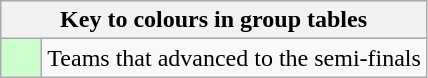<table class="wikitable" style="text-align:center">
<tr>
<th colspan=2>Key to colours in group tables</th>
</tr>
<tr>
<td style="background:#cfc; width:20px"></td>
<td align=left>Teams that advanced to the semi-finals</td>
</tr>
</table>
